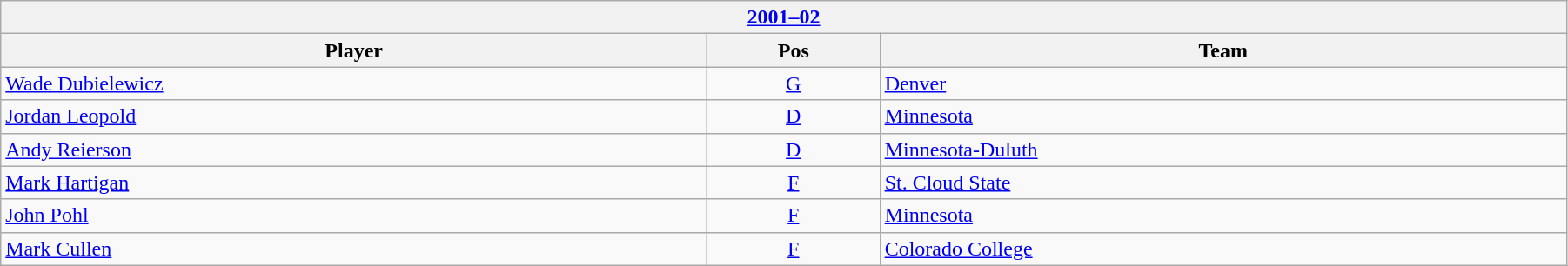<table class="wikitable" width=95%>
<tr>
<th colspan=3><a href='#'>2001–02</a></th>
</tr>
<tr>
<th>Player</th>
<th>Pos</th>
<th>Team</th>
</tr>
<tr>
<td><a href='#'>Wade Dubielewicz</a></td>
<td align=center><a href='#'>G</a></td>
<td><a href='#'>Denver</a></td>
</tr>
<tr>
<td><a href='#'>Jordan Leopold</a></td>
<td align=center><a href='#'>D</a></td>
<td><a href='#'>Minnesota</a></td>
</tr>
<tr>
<td><a href='#'>Andy Reierson</a></td>
<td align=center><a href='#'>D</a></td>
<td><a href='#'>Minnesota-Duluth</a></td>
</tr>
<tr>
<td><a href='#'>Mark Hartigan</a></td>
<td align=center><a href='#'>F</a></td>
<td><a href='#'>St. Cloud State</a></td>
</tr>
<tr>
<td><a href='#'>John Pohl</a></td>
<td align=center><a href='#'>F</a></td>
<td><a href='#'>Minnesota</a></td>
</tr>
<tr>
<td><a href='#'>Mark Cullen</a></td>
<td align=center><a href='#'>F</a></td>
<td><a href='#'>Colorado College</a></td>
</tr>
</table>
